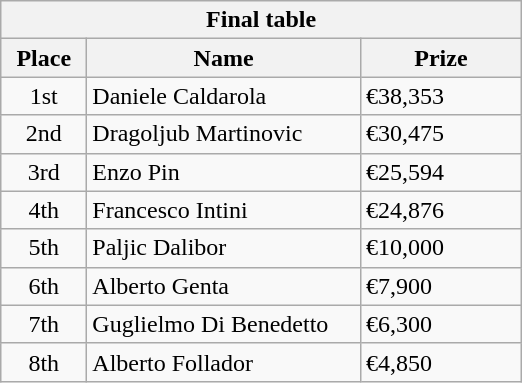<table class="wikitable">
<tr>
<th colspan="3">Final table</th>
</tr>
<tr>
<th style="width:50px;">Place</th>
<th style="width:175px;">Name</th>
<th style="width:100px;">Prize</th>
</tr>
<tr>
<td style="text-align:center;">1st</td>
<td> Daniele Caldarola</td>
<td>€38,353</td>
</tr>
<tr>
<td style="text-align:center;">2nd</td>
<td> Dragoljub Martinovic</td>
<td>€30,475</td>
</tr>
<tr>
<td style="text-align:center;">3rd</td>
<td> Enzo Pin</td>
<td>€25,594</td>
</tr>
<tr>
<td style="text-align:center;">4th</td>
<td> Francesco Intini</td>
<td>€24,876</td>
</tr>
<tr>
<td style="text-align:center;">5th</td>
<td> Paljic Dalibor</td>
<td>€10,000</td>
</tr>
<tr>
<td style="text-align:center;">6th</td>
<td> Alberto Genta</td>
<td>€7,900</td>
</tr>
<tr>
<td style="text-align:center;">7th</td>
<td> Guglielmo Di Benedetto</td>
<td>€6,300</td>
</tr>
<tr>
<td style="text-align:center;">8th</td>
<td> Alberto Follador</td>
<td>€4,850</td>
</tr>
</table>
